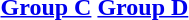<table>
<tr style="text-align:center">
<th><a href='#'>Group C</a></th>
<th><a href='#'>Group D</a></th>
</tr>
<tr style="vertical-align:top">
<td></td>
<td></td>
</tr>
</table>
